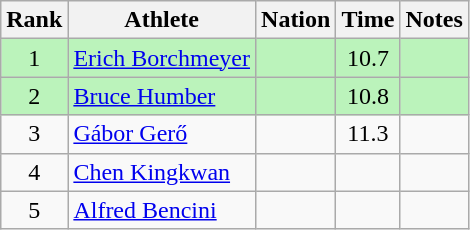<table class="wikitable sortable" style="text-align:center">
<tr>
<th>Rank</th>
<th>Athlete</th>
<th>Nation</th>
<th>Time</th>
<th>Notes</th>
</tr>
<tr bgcolor=bbf3bb>
<td>1</td>
<td align=left><a href='#'>Erich Borchmeyer</a></td>
<td align=left></td>
<td>10.7</td>
<td></td>
</tr>
<tr bgcolor=bbf3bb>
<td>2</td>
<td align=left><a href='#'>Bruce Humber</a></td>
<td align=left></td>
<td>10.8</td>
<td></td>
</tr>
<tr>
<td>3</td>
<td align=left><a href='#'>Gábor Gerő</a></td>
<td align=left></td>
<td>11.3</td>
<td></td>
</tr>
<tr>
<td>4</td>
<td align=left><a href='#'>Chen Kingkwan</a></td>
<td align=left></td>
<td></td>
<td></td>
</tr>
<tr>
<td>5</td>
<td align=left><a href='#'>Alfred Bencini</a></td>
<td align=left></td>
<td></td>
<td></td>
</tr>
</table>
